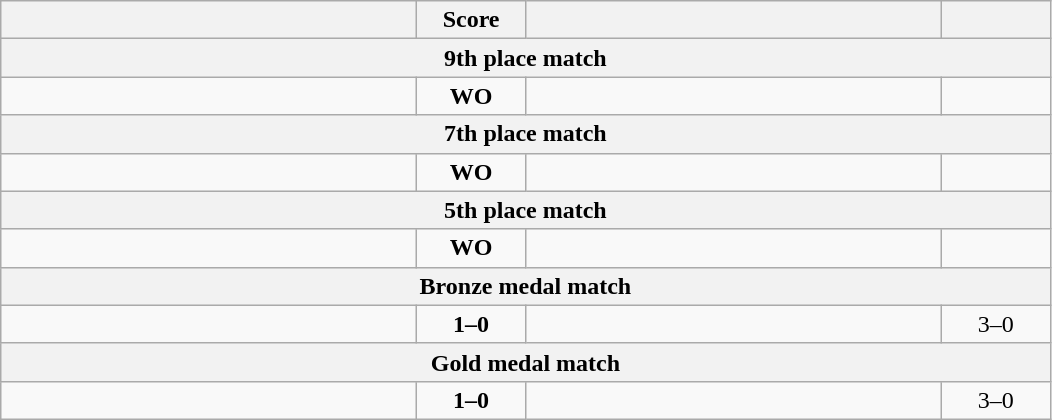<table class="wikitable" style="text-align: center; ">
<tr>
<th align="right" width="270"></th>
<th width="65">Score</th>
<th align="left" width="270"></th>
<th width="65"></th>
</tr>
<tr>
<th colspan="4">9th place match</th>
</tr>
<tr>
<td align="left"><strong></strong></td>
<td><strong>WO</strong></td>
<td align="left"></td>
<td></td>
</tr>
<tr>
<th colspan="5">7th place match</th>
</tr>
<tr>
<td align="left"><strong></strong></td>
<td><strong>WO</strong></td>
<td align="left"></td>
<td></td>
</tr>
<tr>
<th colspan="5">5th place match</th>
</tr>
<tr>
<td align="left"></td>
<td><strong>WO</strong></td>
<td align="left"><strong></strong></td>
<td></td>
</tr>
<tr>
<th colspan="5">Bronze medal match</th>
</tr>
<tr>
<td align="left"><strong></strong></td>
<td><strong>1–0</strong></td>
<td align="left"></td>
<td>3–0 <strong></strong></td>
</tr>
<tr>
<th colspan="5">Gold medal match</th>
</tr>
<tr>
<td align="left"><strong></strong></td>
<td><strong>1–0</strong></td>
<td align="left"></td>
<td>3–0 <strong></strong></td>
</tr>
</table>
